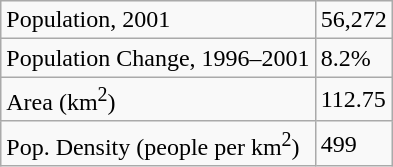<table class="wikitable">
<tr>
<td>Population, 2001</td>
<td>56,272</td>
</tr>
<tr>
<td>Population Change, 1996–2001</td>
<td>8.2%</td>
</tr>
<tr>
<td>Area (km<sup>2</sup>)</td>
<td>112.75</td>
</tr>
<tr>
<td>Pop. Density (people per km<sup>2</sup>)</td>
<td>499</td>
</tr>
</table>
